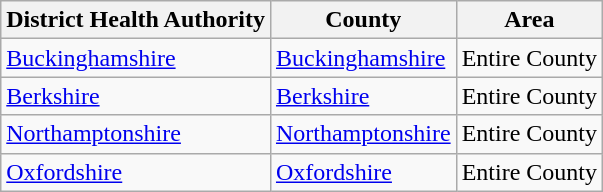<table class="wikitable">
<tr>
<th>District Health Authority</th>
<th>County</th>
<th>Area</th>
</tr>
<tr>
<td><a href='#'>Buckinghamshire</a></td>
<td><a href='#'>Buckinghamshire</a></td>
<td>Entire County</td>
</tr>
<tr>
<td><a href='#'>Berkshire</a></td>
<td><a href='#'>Berkshire</a></td>
<td>Entire County</td>
</tr>
<tr>
<td><a href='#'>Northamptonshire</a></td>
<td><a href='#'>Northamptonshire</a></td>
<td>Entire County</td>
</tr>
<tr>
<td><a href='#'>Oxfordshire</a></td>
<td><a href='#'>Oxfordshire</a></td>
<td>Entire County</td>
</tr>
</table>
